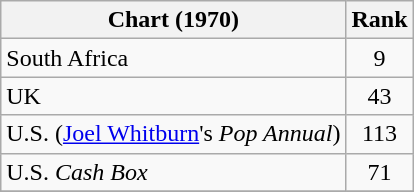<table class="wikitable sortable">
<tr>
<th>Chart (1970)</th>
<th style="text-align:center;">Rank</th>
</tr>
<tr>
<td>South Africa </td>
<td align="center">9</td>
</tr>
<tr>
<td>UK </td>
<td style="text-align:center;">43</td>
</tr>
<tr>
<td>U.S. (<a href='#'>Joel Whitburn</a>'s <em>Pop Annual</em>)</td>
<td style="text-align:center;">113</td>
</tr>
<tr>
<td>U.S. <em>Cash Box</em> </td>
<td style="text-align:center;">71</td>
</tr>
<tr>
</tr>
</table>
